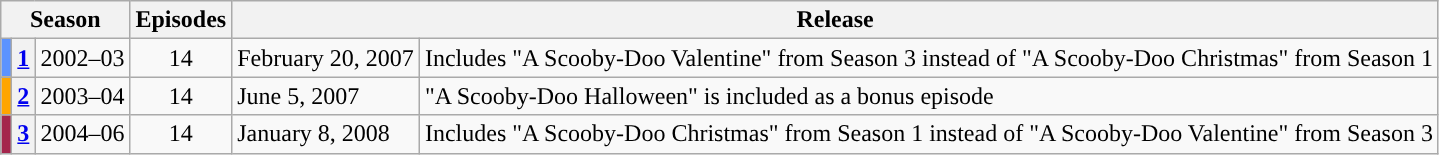<table class="wikitable">
<tr>
<th colspan=3 rowspan=1>Season</th>
<th rowspan=1>Episodes</th>
<th colspan=2>Release</th>
</tr>
<tr>
<th style="background:#5C93FF"></th>
<th><a href='#'>1</a></th>
<td style="text-align: center">2002–03</td>
<td style="text-align: center">14</td>
<td>February 20, 2007</td>
<td>Includes "A Scooby-Doo Valentine" from Season 3 instead of "A Scooby-Doo Christmas" from Season 1</td>
</tr>
<tr>
<th style="background:#FFA500"></th>
<th><a href='#'>2</a></th>
<td style="text-align: center">2003–04</td>
<td style="text-align: center">14</td>
<td>June 5, 2007</td>
<td>"A Scooby-Doo Halloween" is included as a bonus episode</td>
</tr>
<tr>
<th style="background:#A4264C"></th>
<th><a href='#'>3</a></th>
<td style="text-align: center">2004–06</td>
<td style="text-align: center">14</td>
<td>January 8, 2008</td>
<td>Includes "A Scooby-Doo Christmas" from Season 1 instead of "A Scooby-Doo Valentine" from Season 3</td>
</tr>
</table>
